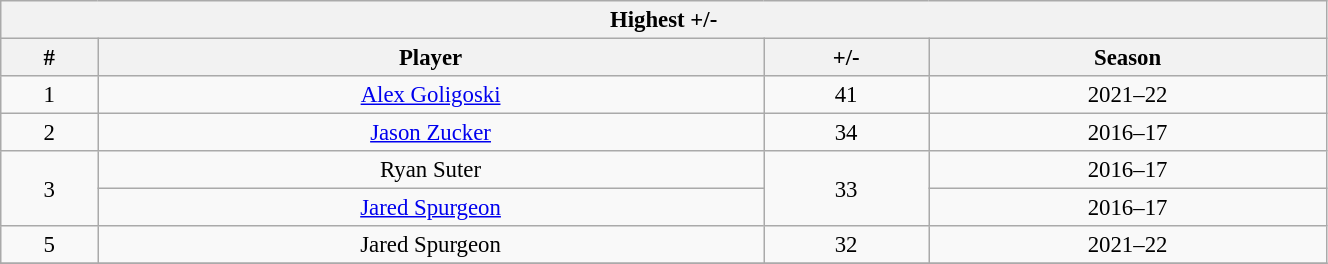<table class="wikitable" style="text-align: center; font-size: 95%" width="70%">
<tr>
<th colspan="4">Highest +/-</th>
</tr>
<tr>
<th>#</th>
<th>Player</th>
<th>+/-</th>
<th>Season</th>
</tr>
<tr>
<td>1</td>
<td><a href='#'>Alex Goligoski</a></td>
<td>41</td>
<td>2021–22</td>
</tr>
<tr>
<td>2</td>
<td><a href='#'>Jason Zucker</a></td>
<td>34</td>
<td>2016–17</td>
</tr>
<tr>
<td rowspan="2">3</td>
<td>Ryan Suter</td>
<td rowspan="2">33</td>
<td>2016–17</td>
</tr>
<tr>
<td><a href='#'>Jared Spurgeon</a></td>
<td>2016–17</td>
</tr>
<tr>
<td>5</td>
<td>Jared Spurgeon</td>
<td>32</td>
<td>2021–22</td>
</tr>
<tr>
</tr>
</table>
